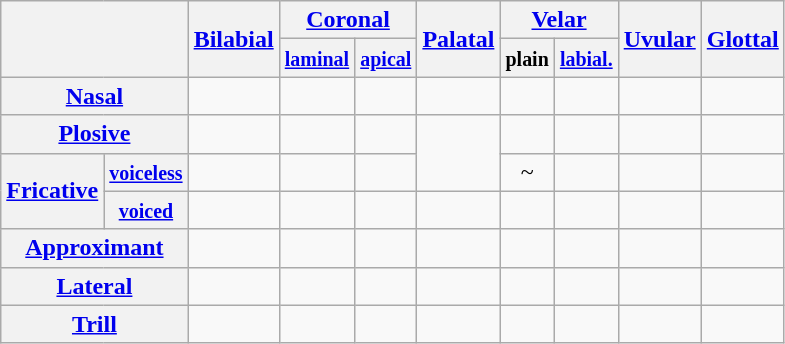<table class="wikitable" style="text-align:center;">
<tr>
<th colspan=2 rowspan=2></th>
<th rowspan=2><a href='#'>Bilabial</a></th>
<th colspan=2><a href='#'>Coronal</a></th>
<th rowspan=2><a href='#'>Palatal</a></th>
<th colspan=2><a href='#'>Velar</a></th>
<th rowspan=2><a href='#'>Uvular</a></th>
<th rowspan=2><a href='#'>Glottal</a></th>
</tr>
<tr>
<th><small><a href='#'>laminal</a></small></th>
<th><small><a href='#'>apical</a></small></th>
<th><small>plain</small></th>
<th><small><a href='#'>labial.</a></small></th>
</tr>
<tr>
<th colspan=2><a href='#'>Nasal</a></th>
<td></td>
<td></td>
<td></td>
<td></td>
<td></td>
<td></td>
<td></td>
<td></td>
</tr>
<tr>
<th colspan=2><a href='#'>Plosive</a></th>
<td></td>
<td></td>
<td></td>
<td rowspan=2></td>
<td></td>
<td></td>
<td></td>
<td></td>
</tr>
<tr>
<th rowspan=2><a href='#'>Fricative</a></th>
<th><small><a href='#'>voiceless</a></small></th>
<td></td>
<td></td>
<td></td>
<td> ~ </td>
<td></td>
<td></td>
<td></td>
</tr>
<tr>
<th><small><a href='#'>voiced</a></small></th>
<td></td>
<td></td>
<td></td>
<td></td>
<td></td>
<td></td>
<td></td>
<td></td>
</tr>
<tr>
<th colspan=2><a href='#'>Approximant</a></th>
<td></td>
<td></td>
<td></td>
<td></td>
<td></td>
<td></td>
<td></td>
<td></td>
</tr>
<tr>
<th colspan=2><a href='#'>Lateral</a></th>
<td></td>
<td></td>
<td></td>
<td></td>
<td></td>
<td></td>
<td></td>
<td></td>
</tr>
<tr>
<th colspan=2><a href='#'>Trill</a></th>
<td></td>
<td></td>
<td></td>
<td></td>
<td></td>
<td></td>
<td></td>
<td></td>
</tr>
</table>
